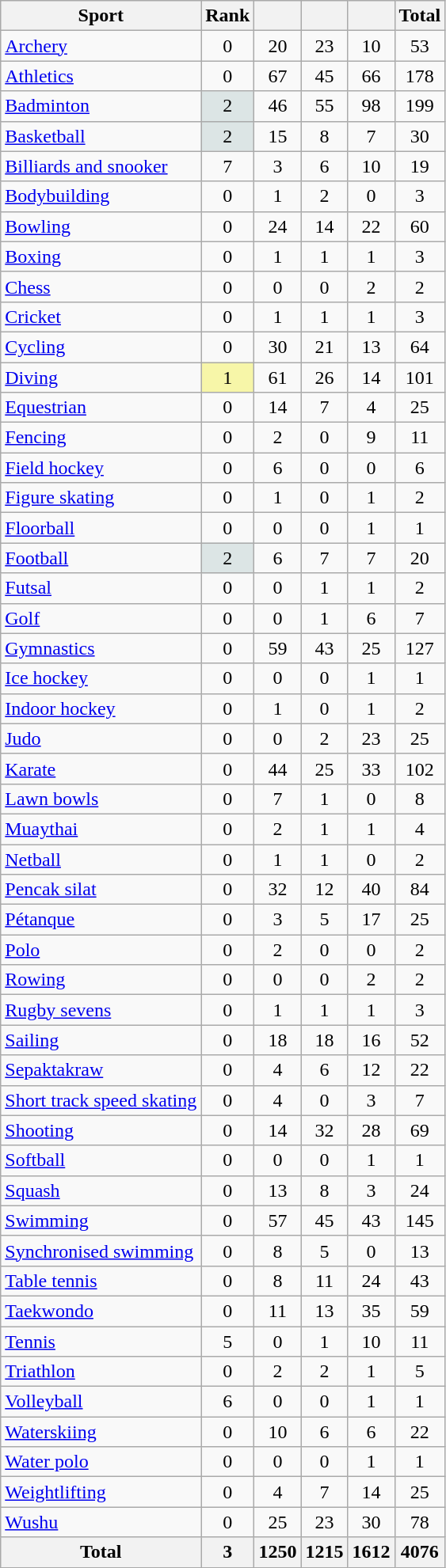<table class="wikitable sortable" style="margin-top:0em; text-align:center; font-size:100%;">
<tr>
<th>Sport</th>
<th style="width:2em;">Rank</th>
<th style="width:2em;"></th>
<th style="width:2em;"></th>
<th style="width:2em;"></th>
<th style="width:2em;">Total</th>
</tr>
<tr>
<td align=left><a href='#'>Archery</a></td>
<td>0</td>
<td>20</td>
<td>23</td>
<td>10</td>
<td>53</td>
</tr>
<tr>
<td align=left><a href='#'>Athletics</a></td>
<td>0</td>
<td>67</td>
<td>45</td>
<td>66</td>
<td>178</td>
</tr>
<tr>
<td align=left><a href='#'>Badminton</a></td>
<td bgcolor=dce5e5>2</td>
<td>46</td>
<td>55</td>
<td>98</td>
<td>199</td>
</tr>
<tr>
<td align=left><a href='#'>Basketball</a></td>
<td bgcolor=dce5e5>2</td>
<td>15</td>
<td>8</td>
<td>7</td>
<td>30</td>
</tr>
<tr>
<td align=left><a href='#'>Billiards and snooker</a></td>
<td>7</td>
<td>3</td>
<td>6</td>
<td>10</td>
<td>19</td>
</tr>
<tr>
<td align=left><a href='#'>Bodybuilding</a></td>
<td>0</td>
<td>1</td>
<td>2</td>
<td>0</td>
<td>3</td>
</tr>
<tr>
<td align=left><a href='#'>Bowling</a></td>
<td>0</td>
<td>24</td>
<td>14</td>
<td>22</td>
<td>60</td>
</tr>
<tr>
<td align=left><a href='#'>Boxing</a></td>
<td>0</td>
<td>1</td>
<td>1</td>
<td>1</td>
<td>3</td>
</tr>
<tr>
<td align=left><a href='#'>Chess</a></td>
<td>0</td>
<td>0</td>
<td>0</td>
<td>2</td>
<td>2</td>
</tr>
<tr>
<td align=left><a href='#'>Cricket</a></td>
<td>0</td>
<td>1</td>
<td>1</td>
<td>1</td>
<td>3</td>
</tr>
<tr>
<td align=left><a href='#'>Cycling</a></td>
<td>0</td>
<td>30</td>
<td>21</td>
<td>13</td>
<td>64</td>
</tr>
<tr>
<td align=left><a href='#'>Diving</a></td>
<td bgcolor=f7f6a8>1</td>
<td>61</td>
<td>26</td>
<td>14</td>
<td>101</td>
</tr>
<tr>
<td align=left><a href='#'>Equestrian</a></td>
<td>0</td>
<td>14</td>
<td>7</td>
<td>4</td>
<td>25</td>
</tr>
<tr>
<td align=left><a href='#'>Fencing</a></td>
<td>0</td>
<td>2</td>
<td>0</td>
<td>9</td>
<td>11</td>
</tr>
<tr>
<td align=left><a href='#'>Field hockey</a></td>
<td>0</td>
<td>6</td>
<td>0</td>
<td>0</td>
<td>6</td>
</tr>
<tr>
<td align=left><a href='#'>Figure skating</a></td>
<td>0</td>
<td>1</td>
<td>0</td>
<td>1</td>
<td>2</td>
</tr>
<tr>
<td align=left><a href='#'>Floorball</a></td>
<td>0</td>
<td>0</td>
<td>0</td>
<td>1</td>
<td>1</td>
</tr>
<tr>
<td align=left><a href='#'>Football</a></td>
<td bgcolor=dce5e5>2</td>
<td>6</td>
<td>7</td>
<td>7</td>
<td>20</td>
</tr>
<tr>
<td align=left><a href='#'>Futsal</a></td>
<td>0</td>
<td>0</td>
<td>1</td>
<td>1</td>
<td>2</td>
</tr>
<tr>
<td align=left><a href='#'>Golf</a></td>
<td>0</td>
<td>0</td>
<td>1</td>
<td>6</td>
<td>7</td>
</tr>
<tr>
<td align=left><a href='#'>Gymnastics</a></td>
<td>0</td>
<td>59</td>
<td>43</td>
<td>25</td>
<td>127</td>
</tr>
<tr>
<td align=left><a href='#'>Ice hockey</a></td>
<td>0</td>
<td>0</td>
<td>0</td>
<td>1</td>
<td>1</td>
</tr>
<tr>
<td align=left><a href='#'>Indoor hockey</a></td>
<td>0</td>
<td>1</td>
<td>0</td>
<td>1</td>
<td>2</td>
</tr>
<tr>
<td align=left><a href='#'>Judo</a></td>
<td>0</td>
<td>0</td>
<td>2</td>
<td>23</td>
<td>25</td>
</tr>
<tr>
<td align=left><a href='#'>Karate</a></td>
<td>0</td>
<td>44</td>
<td>25</td>
<td>33</td>
<td>102</td>
</tr>
<tr>
<td align=left><a href='#'>Lawn bowls</a></td>
<td>0</td>
<td>7</td>
<td>1</td>
<td>0</td>
<td>8</td>
</tr>
<tr>
<td align=left><a href='#'>Muaythai</a></td>
<td>0</td>
<td>2</td>
<td>1</td>
<td>1</td>
<td>4</td>
</tr>
<tr>
<td align=left><a href='#'>Netball</a></td>
<td>0</td>
<td>1</td>
<td>1</td>
<td>0</td>
<td>2</td>
</tr>
<tr>
<td align=left><a href='#'>Pencak silat</a></td>
<td>0</td>
<td>32</td>
<td>12</td>
<td>40</td>
<td>84</td>
</tr>
<tr>
<td align=left><a href='#'>Pétanque</a></td>
<td>0</td>
<td>3</td>
<td>5</td>
<td>17</td>
<td>25</td>
</tr>
<tr>
<td align=left><a href='#'>Polo</a></td>
<td>0</td>
<td>2</td>
<td>0</td>
<td>0</td>
<td>2</td>
</tr>
<tr>
<td align=left><a href='#'>Rowing</a></td>
<td>0</td>
<td>0</td>
<td>0</td>
<td>2</td>
<td>2</td>
</tr>
<tr>
<td align=left><a href='#'>Rugby sevens</a></td>
<td>0</td>
<td>1</td>
<td>1</td>
<td>1</td>
<td>3</td>
</tr>
<tr>
<td align=left><a href='#'>Sailing</a></td>
<td>0</td>
<td>18</td>
<td>18</td>
<td>16</td>
<td>52</td>
</tr>
<tr>
<td align=left><a href='#'>Sepaktakraw</a></td>
<td>0</td>
<td>4</td>
<td>6</td>
<td>12</td>
<td>22</td>
</tr>
<tr>
<td align=left><a href='#'>Short track speed skating</a></td>
<td>0</td>
<td>4</td>
<td>0</td>
<td>3</td>
<td>7</td>
</tr>
<tr>
<td align=left><a href='#'>Shooting</a></td>
<td>0</td>
<td>14</td>
<td>32</td>
<td>28</td>
<td>69</td>
</tr>
<tr>
<td align=left><a href='#'>Softball</a></td>
<td>0</td>
<td>0</td>
<td>0</td>
<td>1</td>
<td>1</td>
</tr>
<tr>
<td align=left><a href='#'>Squash</a></td>
<td>0</td>
<td>13</td>
<td>8</td>
<td>3</td>
<td>24</td>
</tr>
<tr>
<td align=left><a href='#'>Swimming</a></td>
<td>0</td>
<td>57</td>
<td>45</td>
<td>43</td>
<td>145</td>
</tr>
<tr>
<td align=left><a href='#'>Synchronised swimming</a></td>
<td>0</td>
<td>8</td>
<td>5</td>
<td>0</td>
<td>13</td>
</tr>
<tr>
<td align=left><a href='#'>Table tennis</a></td>
<td>0</td>
<td>8</td>
<td>11</td>
<td>24</td>
<td>43</td>
</tr>
<tr>
<td align=left><a href='#'>Taekwondo</a></td>
<td>0</td>
<td>11</td>
<td>13</td>
<td>35</td>
<td>59</td>
</tr>
<tr>
<td align=left><a href='#'>Tennis</a></td>
<td>5</td>
<td>0</td>
<td>1</td>
<td>10</td>
<td>11</td>
</tr>
<tr>
<td align=left><a href='#'>Triathlon</a></td>
<td>0</td>
<td>2</td>
<td>2</td>
<td>1</td>
<td>5</td>
</tr>
<tr>
<td align=left><a href='#'>Volleyball</a></td>
<td>6</td>
<td>0</td>
<td>0</td>
<td>1</td>
<td>1</td>
</tr>
<tr>
<td align=left><a href='#'>Waterskiing</a></td>
<td>0</td>
<td>10</td>
<td>6</td>
<td>6</td>
<td>22</td>
</tr>
<tr>
<td align=left><a href='#'>Water polo</a></td>
<td>0</td>
<td>0</td>
<td>0</td>
<td>1</td>
<td>1</td>
</tr>
<tr>
<td align=left><a href='#'>Weightlifting</a></td>
<td>0</td>
<td>4</td>
<td>7</td>
<td>14</td>
<td>25</td>
</tr>
<tr>
<td align=left><a href='#'>Wushu</a></td>
<td>0</td>
<td>25</td>
<td>23</td>
<td>30</td>
<td>78</td>
</tr>
<tr>
<th>Total</th>
<th>3</th>
<th>1250</th>
<th>1215</th>
<th>1612</th>
<th>4076</th>
</tr>
</table>
